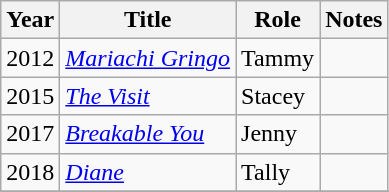<table class="wikitable">
<tr>
<th>Year</th>
<th>Title</th>
<th>Role</th>
<th>Notes</th>
</tr>
<tr>
<td align="center">2012</td>
<td><em><a href='#'>Mariachi Gringo</a></em></td>
<td>Tammy</td>
<td></td>
</tr>
<tr>
<td align="center">2015</td>
<td><em><a href='#'>The Visit</a></em></td>
<td>Stacey</td>
<td></td>
</tr>
<tr>
<td align="center">2017</td>
<td><em><a href='#'>Breakable You</a></em></td>
<td>Jenny</td>
<td></td>
</tr>
<tr>
<td align="center">2018</td>
<td><em><a href='#'>Diane</a></em></td>
<td>Tally</td>
<td></td>
</tr>
<tr>
</tr>
</table>
